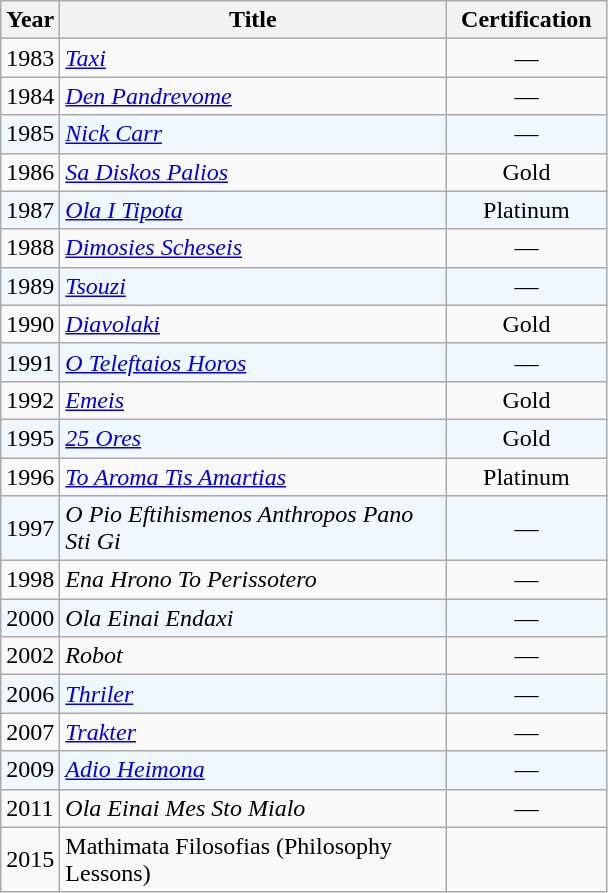<table class="wikitable"|width=100%>
<tr>
<th style="width:20px;">Year</th>
<th style="width:250px;">Title</th>
<th style="width:100px;">Certification</th>
</tr>
<tr>
<td>1983</td>
<td><em><a href='#'>Taxi</a></em></td>
<td style="text-align:center;">—</td>
</tr>
<tr>
<td>1984</td>
<td><em><a href='#'>Den Pandrevome</a></em></td>
<td style="text-align:center;">—</td>
</tr>
<tr style="background:#f0f8ff;">
<td>1985</td>
<td><em><a href='#'>Nick Carr</a></em></td>
<td style="text-align:center;">—</td>
</tr>
<tr>
<td>1986</td>
<td><em><a href='#'>Sa Diskos Palios</a></em></td>
<td style="text-align:center;">Gold</td>
</tr>
<tr style="background:#f0f8ff;">
<td>1987</td>
<td><em><a href='#'>Ola I Tipota</a></em></td>
<td style="text-align:center;">Platinum</td>
</tr>
<tr>
<td>1988</td>
<td><em><a href='#'>Dimosies Scheseis</a></em></td>
<td style="text-align:center;">—</td>
</tr>
<tr style="background:#f0f8ff;">
<td>1989</td>
<td><em><a href='#'>Tsouzi</a></em></td>
<td style="text-align:center;">—</td>
</tr>
<tr>
<td>1990</td>
<td><em><a href='#'>Diavolaki</a></em></td>
<td style="text-align:center;">Gold</td>
</tr>
<tr style="background:#f0f8ff;">
<td>1991</td>
<td><em><a href='#'>O Teleftaios Horos</a></em></td>
<td style="text-align:center;">—</td>
</tr>
<tr>
<td>1992</td>
<td><em><a href='#'>Emeis</a></em></td>
<td style="text-align:center;">Gold</td>
</tr>
<tr style="background:#f0f8ff;">
<td>1995</td>
<td><em><a href='#'>25 Ores</a></em></td>
<td style="text-align:center;">Gold</td>
</tr>
<tr>
<td>1996</td>
<td><em><a href='#'>To Aroma Tis Amartias</a></em></td>
<td style="text-align:center;">Platinum</td>
</tr>
<tr style="background:#f0f8ff;">
<td>1997</td>
<td><em>O Pio Eftihismenos Anthropos Pano Sti Gi</em></td>
<td style="text-align:center;">—</td>
</tr>
<tr>
<td>1998</td>
<td><em>Ena Hrono To Perissotero</em></td>
<td style="text-align:center;">—</td>
</tr>
<tr style="background:#f0f8ff;">
<td>2000</td>
<td><em>Ola Einai Endaxi</em></td>
<td style="text-align:center;">—</td>
</tr>
<tr>
<td>2002</td>
<td><em>Robot</em></td>
<td style="text-align:center;">—</td>
</tr>
<tr style="background:#f0f8ff;">
<td>2006</td>
<td><em><a href='#'>Thriler</a></em></td>
<td style="text-align:center;">—</td>
</tr>
<tr>
<td>2007</td>
<td><em><a href='#'>Trakter</a></em></td>
<td style="text-align:center;">—</td>
</tr>
<tr style="background:#f0f8ff;">
<td>2009</td>
<td><em><a href='#'>Adio Heimona</a></em></td>
<td style="text-align:center;">—</td>
</tr>
<tr>
<td>2011</td>
<td><em>Ola Einai Mes Sto Mialo</em></td>
<td style="text-align:center;">—</td>
</tr>
<tr>
<td>2015</td>
<td>Mathimata Filosofias (Philosophy Lessons)</td>
</tr>
</table>
